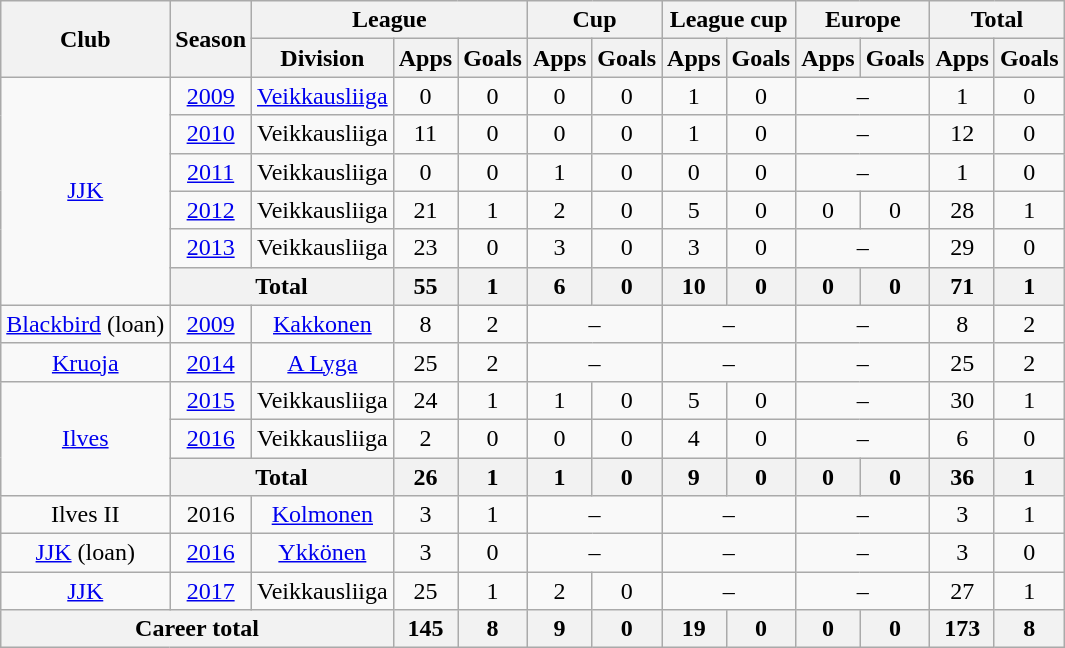<table class="wikitable" style="text-align:center">
<tr>
<th rowspan="2">Club</th>
<th rowspan="2">Season</th>
<th colspan="3">League</th>
<th colspan="2">Cup</th>
<th colspan="2">League cup</th>
<th colspan="2">Europe</th>
<th colspan="2">Total</th>
</tr>
<tr>
<th>Division</th>
<th>Apps</th>
<th>Goals</th>
<th>Apps</th>
<th>Goals</th>
<th>Apps</th>
<th>Goals</th>
<th>Apps</th>
<th>Goals</th>
<th>Apps</th>
<th>Goals</th>
</tr>
<tr>
<td rowspan=6><a href='#'>JJK</a></td>
<td><a href='#'>2009</a></td>
<td><a href='#'>Veikkausliiga</a></td>
<td>0</td>
<td>0</td>
<td>0</td>
<td>0</td>
<td>1</td>
<td>0</td>
<td colspan=2>–</td>
<td>1</td>
<td>0</td>
</tr>
<tr>
<td><a href='#'>2010</a></td>
<td>Veikkausliiga</td>
<td>11</td>
<td>0</td>
<td>0</td>
<td>0</td>
<td>1</td>
<td>0</td>
<td colspan=2>–</td>
<td>12</td>
<td>0</td>
</tr>
<tr>
<td><a href='#'>2011</a></td>
<td>Veikkausliiga</td>
<td>0</td>
<td>0</td>
<td>1</td>
<td>0</td>
<td>0</td>
<td>0</td>
<td colspan=2>–</td>
<td>1</td>
<td>0</td>
</tr>
<tr>
<td><a href='#'>2012</a></td>
<td>Veikkausliiga</td>
<td>21</td>
<td>1</td>
<td>2</td>
<td>0</td>
<td>5</td>
<td>0</td>
<td>0</td>
<td>0</td>
<td>28</td>
<td>1</td>
</tr>
<tr>
<td><a href='#'>2013</a></td>
<td>Veikkausliiga</td>
<td>23</td>
<td>0</td>
<td>3</td>
<td>0</td>
<td>3</td>
<td>0</td>
<td colspan=2>–</td>
<td>29</td>
<td>0</td>
</tr>
<tr>
<th colspan=2>Total</th>
<th>55</th>
<th>1</th>
<th>6</th>
<th>0</th>
<th>10</th>
<th>0</th>
<th>0</th>
<th>0</th>
<th>71</th>
<th>1</th>
</tr>
<tr>
<td><a href='#'>Blackbird</a> (loan)</td>
<td><a href='#'>2009</a></td>
<td><a href='#'>Kakkonen</a></td>
<td>8</td>
<td>2</td>
<td colspan=2>–</td>
<td colspan=2>–</td>
<td colspan=2>–</td>
<td>8</td>
<td>2</td>
</tr>
<tr>
<td><a href='#'>Kruoja</a></td>
<td><a href='#'>2014</a></td>
<td><a href='#'>A Lyga</a></td>
<td>25</td>
<td>2</td>
<td colspan=2>–</td>
<td colspan=2>–</td>
<td colspan=2>–</td>
<td>25</td>
<td>2</td>
</tr>
<tr>
<td rowspan=3><a href='#'>Ilves</a></td>
<td><a href='#'>2015</a></td>
<td>Veikkausliiga</td>
<td>24</td>
<td>1</td>
<td>1</td>
<td>0</td>
<td>5</td>
<td>0</td>
<td colspan=2>–</td>
<td>30</td>
<td>1</td>
</tr>
<tr>
<td><a href='#'>2016</a></td>
<td>Veikkausliiga</td>
<td>2</td>
<td>0</td>
<td>0</td>
<td>0</td>
<td>4</td>
<td>0</td>
<td colspan=2>–</td>
<td>6</td>
<td>0</td>
</tr>
<tr>
<th colspan=2>Total</th>
<th>26</th>
<th>1</th>
<th>1</th>
<th>0</th>
<th>9</th>
<th>0</th>
<th>0</th>
<th>0</th>
<th>36</th>
<th>1</th>
</tr>
<tr>
<td>Ilves II</td>
<td>2016</td>
<td><a href='#'>Kolmonen</a></td>
<td>3</td>
<td>1</td>
<td colspan=2>–</td>
<td colspan=2>–</td>
<td colspan=2>–</td>
<td>3</td>
<td>1</td>
</tr>
<tr>
<td><a href='#'>JJK</a> (loan)</td>
<td><a href='#'>2016</a></td>
<td><a href='#'>Ykkönen</a></td>
<td>3</td>
<td>0</td>
<td colspan=2>–</td>
<td colspan=2>–</td>
<td colspan=2>–</td>
<td>3</td>
<td>0</td>
</tr>
<tr>
<td><a href='#'>JJK</a></td>
<td><a href='#'>2017</a></td>
<td>Veikkausliiga</td>
<td>25</td>
<td>1</td>
<td>2</td>
<td>0</td>
<td colspan=2>–</td>
<td colspan=2>–</td>
<td>27</td>
<td>1</td>
</tr>
<tr>
<th colspan="3">Career total</th>
<th>145</th>
<th>8</th>
<th>9</th>
<th>0</th>
<th>19</th>
<th>0</th>
<th>0</th>
<th>0</th>
<th>173</th>
<th>8</th>
</tr>
</table>
